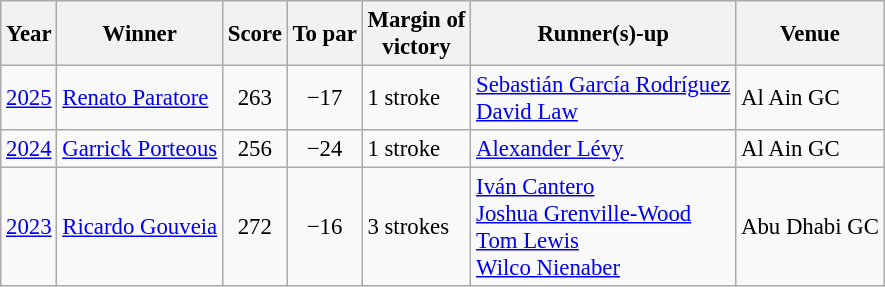<table class=wikitable style="font-size:95%">
<tr>
<th>Year</th>
<th>Winner</th>
<th>Score</th>
<th>To par</th>
<th>Margin of<br>victory</th>
<th>Runner(s)-up</th>
<th>Venue</th>
</tr>
<tr>
<td><a href='#'>2025</a></td>
<td> <a href='#'>Renato Paratore</a></td>
<td align=center>263</td>
<td align=center>−17</td>
<td>1 stroke</td>
<td> <a href='#'>Sebastián García Rodríguez</a><br> <a href='#'>David Law</a></td>
<td>Al Ain GC</td>
</tr>
<tr>
<td><a href='#'>2024</a></td>
<td> <a href='#'>Garrick Porteous</a></td>
<td align=center>256</td>
<td align=center>−24</td>
<td>1 stroke</td>
<td> <a href='#'>Alexander Lévy</a></td>
<td>Al Ain GC</td>
</tr>
<tr>
<td><a href='#'>2023</a></td>
<td> <a href='#'>Ricardo Gouveia</a></td>
<td align=center>272</td>
<td align=center>−16</td>
<td>3 strokes</td>
<td> <a href='#'>Iván Cantero</a><br> <a href='#'>Joshua Grenville-Wood</a><br> <a href='#'>Tom Lewis</a><br> <a href='#'>Wilco Nienaber</a></td>
<td>Abu Dhabi GC</td>
</tr>
</table>
